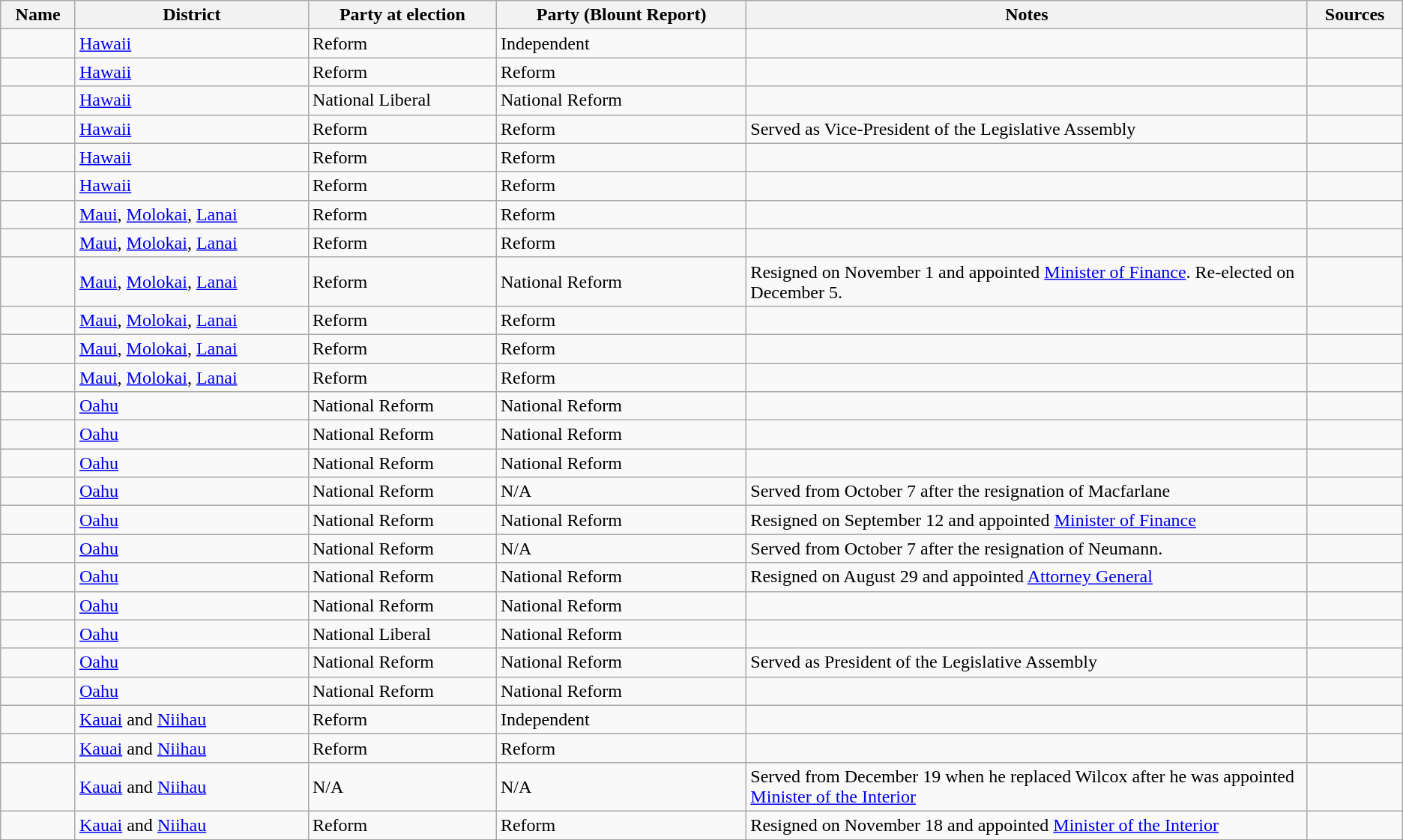<table class="wikitable sortable" style="border-style:solid;border-width:1px;border-color:#808080" cellspacing="2" cellpadding="2">
<tr>
<th>Name</th>
<th>District</th>
<th>Party at election</th>
<th>Party (Blount Report)</th>
<th style="width:40%;">Notes</th>
<th class="unsortable">Sources</th>
</tr>
<tr>
<td></td>
<td><a href='#'>Hawaii</a></td>
<td>Reform</td>
<td>Independent</td>
<td></td>
<td></td>
</tr>
<tr>
<td></td>
<td><a href='#'>Hawaii</a></td>
<td>Reform</td>
<td>Reform</td>
<td></td>
<td></td>
</tr>
<tr>
<td></td>
<td><a href='#'>Hawaii</a></td>
<td>National Liberal</td>
<td>National Reform</td>
<td></td>
<td></td>
</tr>
<tr>
<td></td>
<td><a href='#'>Hawaii</a></td>
<td>Reform</td>
<td>Reform</td>
<td>Served as Vice-President of the Legislative Assembly</td>
<td></td>
</tr>
<tr>
<td></td>
<td><a href='#'>Hawaii</a></td>
<td>Reform</td>
<td>Reform</td>
<td></td>
<td></td>
</tr>
<tr>
<td></td>
<td><a href='#'>Hawaii</a></td>
<td>Reform</td>
<td>Reform</td>
<td></td>
<td></td>
</tr>
<tr>
<td></td>
<td><a href='#'>Maui</a>, <a href='#'>Molokai</a>, <a href='#'>Lanai</a></td>
<td>Reform</td>
<td>Reform</td>
<td></td>
<td></td>
</tr>
<tr>
<td></td>
<td><a href='#'>Maui</a>, <a href='#'>Molokai</a>, <a href='#'>Lanai</a></td>
<td>Reform</td>
<td>Reform</td>
<td></td>
<td></td>
</tr>
<tr>
<td></td>
<td><a href='#'>Maui</a>, <a href='#'>Molokai</a>, <a href='#'>Lanai</a></td>
<td>Reform</td>
<td>National Reform</td>
<td>Resigned on November 1 and appointed <a href='#'>Minister of Finance</a>. Re-elected on December 5.</td>
<td></td>
</tr>
<tr>
<td></td>
<td><a href='#'>Maui</a>, <a href='#'>Molokai</a>, <a href='#'>Lanai</a></td>
<td>Reform</td>
<td>Reform</td>
<td></td>
<td></td>
</tr>
<tr>
<td></td>
<td><a href='#'>Maui</a>, <a href='#'>Molokai</a>, <a href='#'>Lanai</a></td>
<td>Reform</td>
<td>Reform</td>
<td></td>
<td></td>
</tr>
<tr>
<td></td>
<td><a href='#'>Maui</a>, <a href='#'>Molokai</a>, <a href='#'>Lanai</a></td>
<td>Reform</td>
<td>Reform</td>
<td></td>
<td></td>
</tr>
<tr>
<td></td>
<td><a href='#'>Oahu</a></td>
<td>National Reform</td>
<td>National Reform</td>
<td></td>
<td></td>
</tr>
<tr>
<td></td>
<td><a href='#'>Oahu</a></td>
<td>National Reform</td>
<td>National Reform</td>
<td></td>
<td></td>
</tr>
<tr>
<td></td>
<td><a href='#'>Oahu</a></td>
<td>National Reform</td>
<td>National Reform</td>
<td></td>
<td></td>
</tr>
<tr>
<td></td>
<td><a href='#'>Oahu</a></td>
<td>National Reform</td>
<td>N/A</td>
<td>Served from October 7 after the resignation of Macfarlane</td>
<td></td>
</tr>
<tr>
<td></td>
<td><a href='#'>Oahu</a></td>
<td>National Reform</td>
<td>National Reform</td>
<td>Resigned on September 12 and appointed <a href='#'>Minister of Finance</a></td>
<td></td>
</tr>
<tr>
<td></td>
<td><a href='#'>Oahu</a></td>
<td>National Reform</td>
<td>N/A</td>
<td>Served from October 7 after the resignation of Neumann.</td>
<td></td>
</tr>
<tr>
<td></td>
<td><a href='#'>Oahu</a></td>
<td>National Reform</td>
<td>National Reform</td>
<td>Resigned on August 29 and appointed <a href='#'>Attorney General</a></td>
<td></td>
</tr>
<tr>
<td></td>
<td><a href='#'>Oahu</a></td>
<td>National Reform</td>
<td>National Reform</td>
<td></td>
<td></td>
</tr>
<tr>
<td></td>
<td><a href='#'>Oahu</a></td>
<td>National Liberal</td>
<td>National Reform</td>
<td></td>
<td></td>
</tr>
<tr>
<td></td>
<td><a href='#'>Oahu</a></td>
<td>National Reform</td>
<td>National Reform</td>
<td>Served as President of the Legislative Assembly</td>
<td></td>
</tr>
<tr>
<td></td>
<td><a href='#'>Oahu</a></td>
<td>National Reform</td>
<td>National Reform</td>
<td></td>
<td></td>
</tr>
<tr>
<td></td>
<td><a href='#'>Kauai</a> and <a href='#'>Niihau</a></td>
<td>Reform</td>
<td>Independent</td>
<td></td>
<td></td>
</tr>
<tr>
<td></td>
<td><a href='#'>Kauai</a> and <a href='#'>Niihau</a></td>
<td>Reform</td>
<td>Reform</td>
<td></td>
<td></td>
</tr>
<tr>
<td></td>
<td><a href='#'>Kauai</a> and <a href='#'>Niihau</a></td>
<td>N/A</td>
<td>N/A</td>
<td>Served from December 19 when he replaced Wilcox after he was appointed <a href='#'>Minister of the Interior</a></td>
<td></td>
</tr>
<tr>
<td></td>
<td><a href='#'>Kauai</a> and <a href='#'>Niihau</a></td>
<td>Reform</td>
<td>Reform</td>
<td>Resigned on November 18 and appointed <a href='#'>Minister of the Interior</a></td>
<td></td>
</tr>
<tr>
</tr>
</table>
